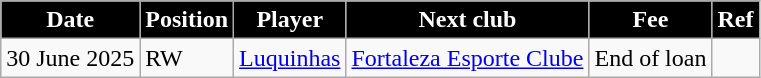<table class="wikitable plainrowheaders sortable">
<tr>
<th style="background:#000000; color:#FFFFFF;">Date</th>
<th style="background:#000000; color:#FFFFFF;">Position</th>
<th style="background:#000000; color:#FFFFFF;">Player</th>
<th style="background:#000000; color:#FFFFFF;">Next club</th>
<th style="background:#000000; color:#FFFFFF;">Fee</th>
<th style="background:#000000; color:#FFFFFF;">Ref</th>
</tr>
<tr>
<td>30 June 2025</td>
<td>RW</td>
<td> <a href='#'>Luquinhas</a></td>
<td> <a href='#'>Fortaleza Esporte Clube</a></td>
<td>End of loan</td>
<td></td>
</tr>
</table>
